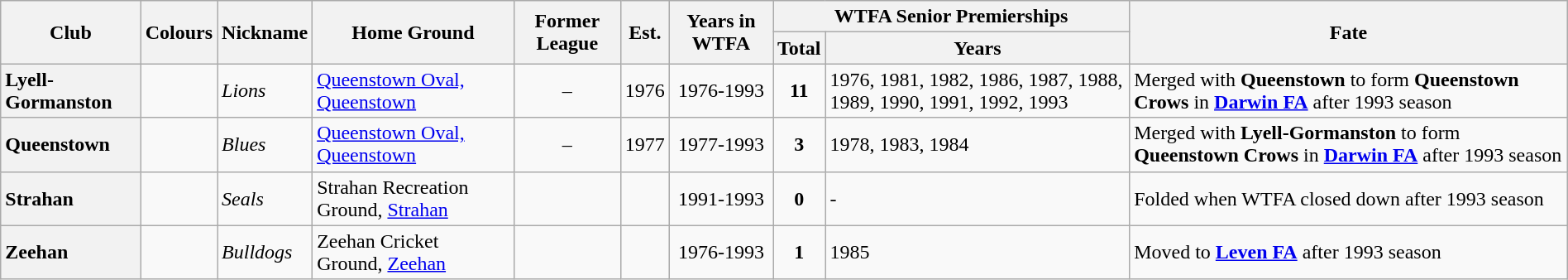<table class="wikitable sortable" style="text-align:center; width:100%">
<tr>
<th rowspan="2">Club</th>
<th rowspan="2">Colours</th>
<th rowspan="2">Nickname</th>
<th rowspan="2">Home Ground</th>
<th rowspan="2">Former League</th>
<th rowspan="2">Est.</th>
<th rowspan="2">Years in WTFA</th>
<th colspan="2">WTFA Senior Premierships</th>
<th rowspan="2">Fate</th>
</tr>
<tr>
<th>Total</th>
<th>Years</th>
</tr>
<tr>
<th style="text-align:left">Lyell-Gormanston</th>
<td></td>
<td align="left"><em>Lions</em></td>
<td align="left"><a href='#'>Queenstown Oval, Queenstown</a></td>
<td>–</td>
<td>1976</td>
<td>1976-1993</td>
<td><strong>11</strong></td>
<td align="left">1976, 1981, 1982, 1986, 1987, 1988, 1989, 1990, 1991, 1992, 1993</td>
<td align="left">Merged with <strong>Queenstown</strong> to form <strong>Queenstown Crows</strong> in <a href='#'><strong>Darwin FA</strong></a> after 1993 season</td>
</tr>
<tr>
<th style="text-align:left">Queenstown</th>
<td></td>
<td align="left"><em>Blues</em></td>
<td align="left"><a href='#'>Queenstown Oval, Queenstown</a></td>
<td>–</td>
<td>1977</td>
<td>1977-1993</td>
<td><strong>3</strong></td>
<td align="left">1978, 1983, 1984</td>
<td align="left">Merged with <strong>Lyell-Gormanston</strong> to form <strong>Queenstown Crows</strong> in <a href='#'><strong>Darwin FA</strong></a> after 1993 season</td>
</tr>
<tr>
<th style="text-align:left">Strahan</th>
<td></td>
<td align="left"><em>Seals</em></td>
<td align="left">Strahan Recreation Ground, <a href='#'>Strahan</a></td>
<td></td>
<td></td>
<td>1991-1993</td>
<td><strong>0</strong></td>
<td align="left">-</td>
<td align="left">Folded when WTFA closed down after 1993 season</td>
</tr>
<tr>
<th style="text-align:left">Zeehan</th>
<td></td>
<td align="left"><em>Bulldogs</em></td>
<td align="left">Zeehan Cricket Ground, <a href='#'>Zeehan</a></td>
<td></td>
<td></td>
<td>1976-1993</td>
<td><strong>1</strong></td>
<td align="left">1985</td>
<td align="left">Moved to <a href='#'><strong>Leven FA</strong></a> after 1993 season</td>
</tr>
</table>
